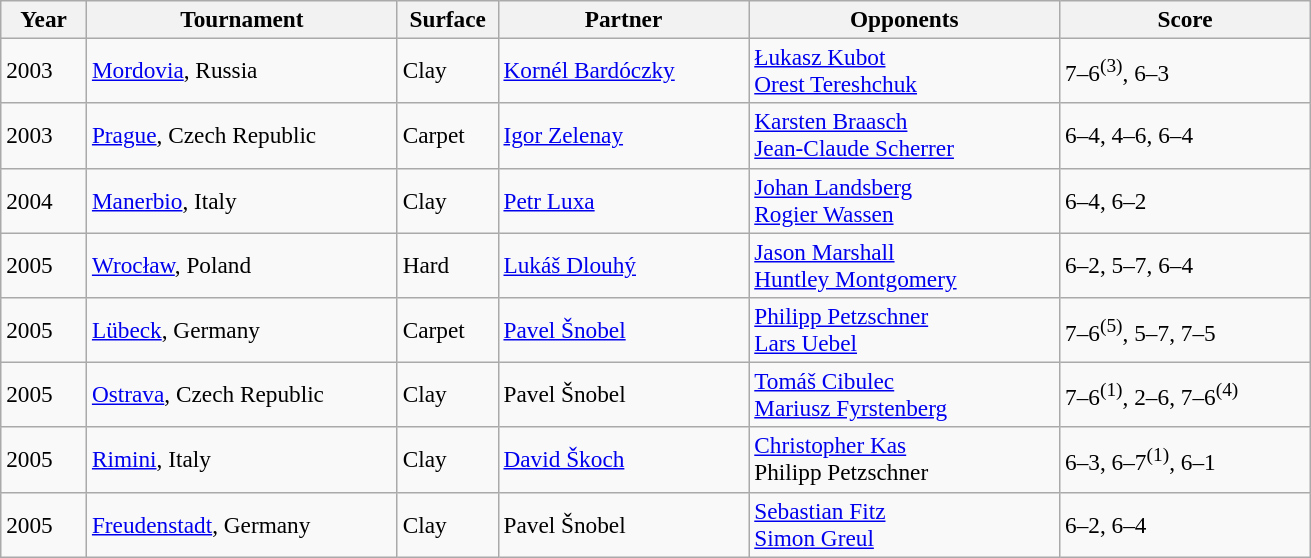<table class="sortable wikitable" style=font-size:97%>
<tr>
<th width=50>Year</th>
<th width=200>Tournament</th>
<th width=60>Surface</th>
<th width=160>Partner</th>
<th width=200>Opponents</th>
<th width=160>Score</th>
</tr>
<tr>
<td>2003</td>
<td><a href='#'>Mordovia</a>, Russia</td>
<td>Clay</td>
<td> <a href='#'>Kornél Bardóczky</a></td>
<td> <a href='#'>Łukasz Kubot</a><br> <a href='#'>Orest Tereshchuk</a></td>
<td>7–6<sup>(3)</sup>, 6–3</td>
</tr>
<tr>
<td>2003</td>
<td><a href='#'>Prague</a>, Czech Republic</td>
<td>Carpet</td>
<td> <a href='#'>Igor Zelenay</a></td>
<td> <a href='#'>Karsten Braasch</a><br> <a href='#'>Jean-Claude Scherrer</a></td>
<td>6–4, 4–6, 6–4</td>
</tr>
<tr>
<td>2004</td>
<td><a href='#'>Manerbio</a>, Italy</td>
<td>Clay</td>
<td> <a href='#'>Petr Luxa</a></td>
<td> <a href='#'>Johan Landsberg</a><br> <a href='#'>Rogier Wassen</a></td>
<td>6–4, 6–2</td>
</tr>
<tr>
<td>2005</td>
<td><a href='#'>Wrocław</a>, Poland</td>
<td>Hard</td>
<td> <a href='#'>Lukáš Dlouhý</a></td>
<td> <a href='#'>Jason Marshall</a><br> <a href='#'>Huntley Montgomery</a></td>
<td>6–2, 5–7, 6–4</td>
</tr>
<tr>
<td>2005</td>
<td><a href='#'>Lübeck</a>, Germany</td>
<td>Carpet</td>
<td> <a href='#'>Pavel Šnobel</a></td>
<td> <a href='#'>Philipp Petzschner</a><br> <a href='#'>Lars Uebel</a></td>
<td>7–6<sup>(5)</sup>, 5–7, 7–5</td>
</tr>
<tr>
<td>2005</td>
<td><a href='#'>Ostrava</a>, Czech Republic</td>
<td>Clay</td>
<td> Pavel Šnobel</td>
<td> <a href='#'>Tomáš Cibulec</a><br> <a href='#'>Mariusz Fyrstenberg</a></td>
<td>7–6<sup>(1)</sup>, 2–6, 7–6<sup>(4)</sup></td>
</tr>
<tr>
<td>2005</td>
<td><a href='#'>Rimini</a>, Italy</td>
<td>Clay</td>
<td> <a href='#'>David Škoch</a></td>
<td> <a href='#'>Christopher Kas</a><br> Philipp Petzschner</td>
<td>6–3, 6–7<sup>(1)</sup>, 6–1</td>
</tr>
<tr>
<td>2005</td>
<td><a href='#'>Freudenstadt</a>, Germany</td>
<td>Clay</td>
<td> Pavel Šnobel</td>
<td> <a href='#'>Sebastian Fitz</a><br> <a href='#'>Simon Greul</a></td>
<td>6–2, 6–4</td>
</tr>
</table>
